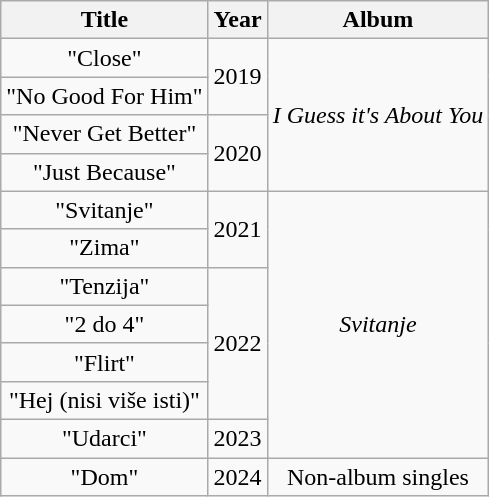<table class="wikitable plainrowheaders" style="text-align:center;">
<tr>
<th scope="col">Title</th>
<th scope="col">Year</th>
<th scope="col">Album</th>
</tr>
<tr>
<td>"Close"</td>
<td rowspan="2">2019</td>
<td rowspan="4"><em>I Guess it's About You</em></td>
</tr>
<tr>
<td>"No Good For Him"</td>
</tr>
<tr>
<td>"Never Get Better"</td>
<td rowspan="2">2020</td>
</tr>
<tr>
<td>"Just Because"</td>
</tr>
<tr>
<td>"Svitanje"</td>
<td rowspan="2">2021</td>
<td rowspan="7"><em>Svitanje</em></td>
</tr>
<tr>
<td>"Zima"</td>
</tr>
<tr>
<td>"Tenzija"</td>
<td rowspan="4">2022</td>
</tr>
<tr>
<td>"2 do 4"</td>
</tr>
<tr>
<td>"Flirt"</td>
</tr>
<tr>
<td>"Hej (nisi više isti)"</td>
</tr>
<tr>
<td>"Udarci"</td>
<td>2023</td>
</tr>
<tr>
<td scope="row">"Dom"</td>
<td>2024</td>
<td>Non-album singles</td>
</tr>
</table>
